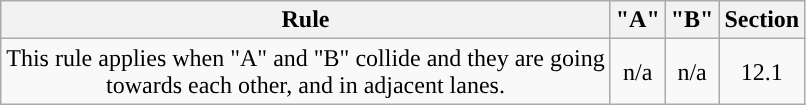<table class="wikitable">
<tr>
<th style="text-align: center;">Rule</th>
<th style="text-align: center;">"A"</th>
<th style="text-align: center;">"B"</th>
<th style="text-align: center;">Section</th>
</tr>
<tr>
<td style="text-align: center;">This rule applies when "A" and "B" collide and they are going<br>towards each other, and in adjacent lanes.</td>
<td style="text-align: center;">n/a</td>
<td style="text-align: center;">n/a</td>
<td style="text-align: center;">12.1</td>
</tr>
</table>
